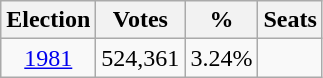<table class="wikitable" style=text-align:center>
<tr>
<th>Election</th>
<th>Votes</th>
<th>%</th>
<th>Seats</th>
</tr>
<tr>
<td><a href='#'>1981</a></td>
<td>524,361</td>
<td>3.24%</td>
<td></td>
</tr>
</table>
